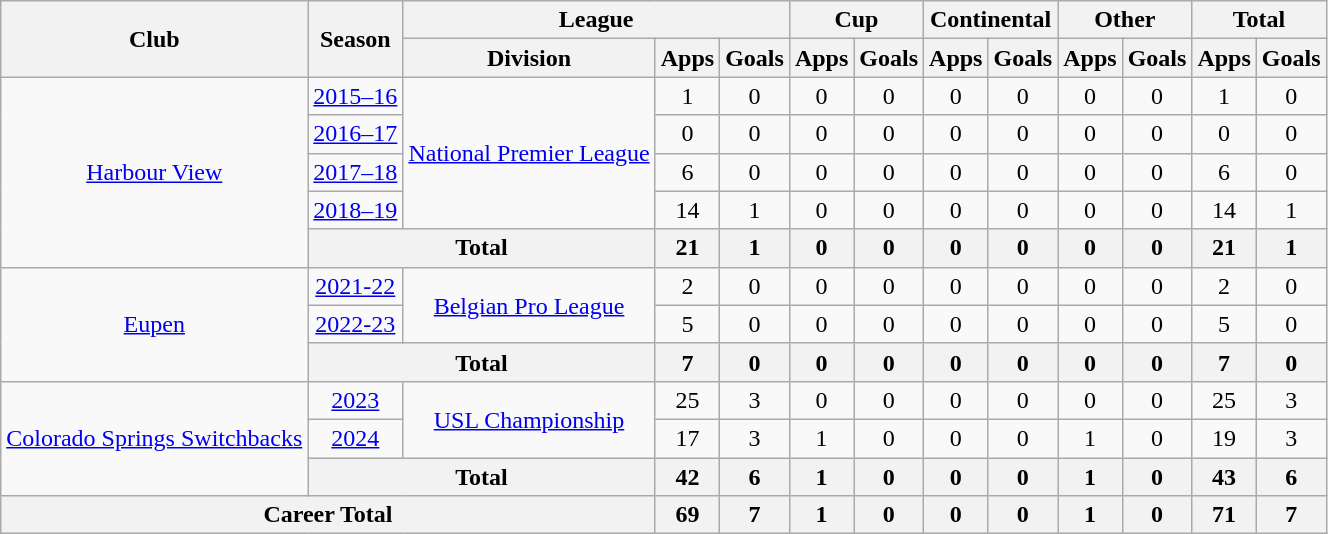<table class="wikitable" style="text-align: center">
<tr>
<th rowspan="2">Club</th>
<th rowspan="2">Season</th>
<th colspan="3">League</th>
<th colspan="2">Cup</th>
<th colspan="2">Continental</th>
<th colspan="2">Other</th>
<th colspan="2">Total</th>
</tr>
<tr>
<th>Division</th>
<th>Apps</th>
<th>Goals</th>
<th>Apps</th>
<th>Goals</th>
<th>Apps</th>
<th>Goals</th>
<th>Apps</th>
<th>Goals</th>
<th>Apps</th>
<th>Goals</th>
</tr>
<tr>
<td rowspan="5"><a href='#'>Harbour View</a></td>
<td><a href='#'>2015–16</a></td>
<td rowspan="4"><a href='#'>National Premier League</a></td>
<td>1</td>
<td>0</td>
<td>0</td>
<td>0</td>
<td>0</td>
<td>0</td>
<td>0</td>
<td>0</td>
<td>1</td>
<td>0</td>
</tr>
<tr>
<td><a href='#'>2016–17</a></td>
<td>0</td>
<td>0</td>
<td>0</td>
<td>0</td>
<td>0</td>
<td>0</td>
<td>0</td>
<td>0</td>
<td>0</td>
<td>0</td>
</tr>
<tr>
<td><a href='#'>2017–18</a></td>
<td>6</td>
<td>0</td>
<td>0</td>
<td>0</td>
<td>0</td>
<td>0</td>
<td>0</td>
<td>0</td>
<td>6</td>
<td>0</td>
</tr>
<tr>
<td><a href='#'>2018–19</a></td>
<td>14</td>
<td>1</td>
<td>0</td>
<td>0</td>
<td>0</td>
<td>0</td>
<td>0</td>
<td>0</td>
<td>14</td>
<td>1</td>
</tr>
<tr>
<th colspan="2"><strong>Total</strong></th>
<th>21</th>
<th>1</th>
<th>0</th>
<th>0</th>
<th>0</th>
<th>0</th>
<th>0</th>
<th>0</th>
<th>21</th>
<th>1</th>
</tr>
<tr>
<td rowspan="3"><a href='#'>Eupen</a></td>
<td><a href='#'>2021-22</a></td>
<td rowspan="2"><a href='#'>Belgian Pro League</a></td>
<td>2</td>
<td>0</td>
<td>0</td>
<td>0</td>
<td>0</td>
<td>0</td>
<td>0</td>
<td>0</td>
<td>2</td>
<td>0</td>
</tr>
<tr>
<td><a href='#'>2022-23</a></td>
<td>5</td>
<td>0</td>
<td>0</td>
<td>0</td>
<td>0</td>
<td>0</td>
<td>0</td>
<td>0</td>
<td>5</td>
<td>0</td>
</tr>
<tr>
<th colspan="2">Total</th>
<th>7</th>
<th>0</th>
<th>0</th>
<th>0</th>
<th>0</th>
<th>0</th>
<th>0</th>
<th>0</th>
<th>7</th>
<th>0</th>
</tr>
<tr>
<td rowspan="3"><a href='#'>Colorado Springs Switchbacks</a></td>
<td><a href='#'>2023</a></td>
<td rowspan="2"><a href='#'>USL Championship</a></td>
<td>25</td>
<td>3</td>
<td>0</td>
<td>0</td>
<td>0</td>
<td>0</td>
<td>0</td>
<td>0</td>
<td>25</td>
<td>3</td>
</tr>
<tr>
<td><a href='#'>2024</a></td>
<td>17</td>
<td>3</td>
<td>1</td>
<td>0</td>
<td>0</td>
<td>0</td>
<td>1</td>
<td>0</td>
<td>19</td>
<td>3</td>
</tr>
<tr>
<th colspan="2">Total</th>
<th>42</th>
<th>6</th>
<th>1</th>
<th>0</th>
<th>0</th>
<th>0</th>
<th>1</th>
<th>0</th>
<th>43</th>
<th>6</th>
</tr>
<tr>
<th colspan="3">Career Total</th>
<th>69</th>
<th>7</th>
<th>1</th>
<th>0</th>
<th>0</th>
<th>0</th>
<th>1</th>
<th>0</th>
<th>71</th>
<th>7</th>
</tr>
</table>
